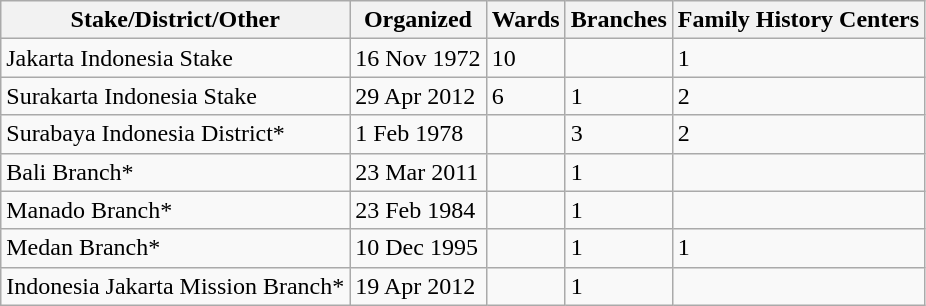<table class="wikitable">
<tr>
<th>Stake/District/Other</th>
<th>Organized</th>
<th>Wards</th>
<th>Branches</th>
<th>Family History Centers</th>
</tr>
<tr>
<td>Jakarta Indonesia Stake</td>
<td>16 Nov 1972</td>
<td>10</td>
<td></td>
<td>1</td>
</tr>
<tr>
<td>Surakarta Indonesia Stake</td>
<td>29 Apr 2012</td>
<td>6</td>
<td>1</td>
<td>2</td>
</tr>
<tr>
<td>Surabaya Indonesia District*</td>
<td>1 Feb 1978</td>
<td></td>
<td>3</td>
<td>2</td>
</tr>
<tr>
<td>Bali Branch*</td>
<td>23 Mar 2011</td>
<td></td>
<td>1</td>
<td></td>
</tr>
<tr>
<td>Manado Branch*</td>
<td>23 Feb 1984</td>
<td></td>
<td>1</td>
<td></td>
</tr>
<tr>
<td>Medan Branch*</td>
<td>10 Dec 1995</td>
<td></td>
<td>1</td>
<td>1</td>
</tr>
<tr>
<td>Indonesia Jakarta Mission Branch*</td>
<td>19 Apr 2012</td>
<td></td>
<td>1</td>
<td></td>
</tr>
</table>
